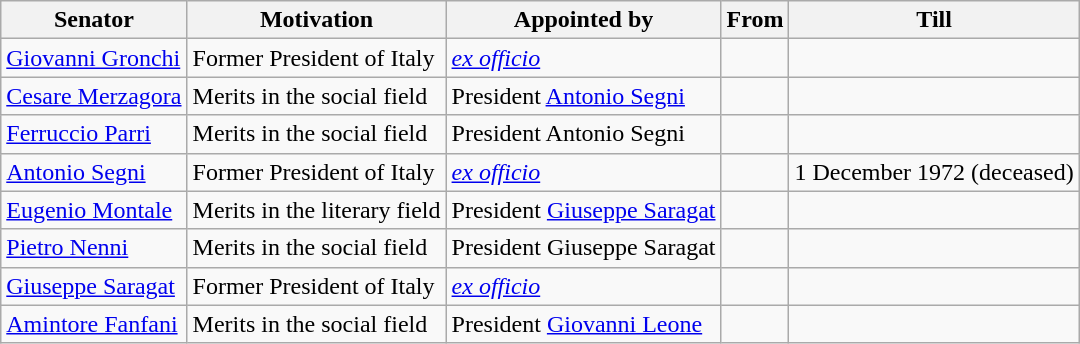<table class="wikitable">
<tr>
<th>Senator</th>
<th>Motivation</th>
<th>Appointed by</th>
<th>From</th>
<th>Till</th>
</tr>
<tr>
<td><a href='#'>Giovanni Gronchi</a></td>
<td>Former President of Italy</td>
<td><em><a href='#'>ex officio</a></em></td>
<td></td>
<td></td>
</tr>
<tr>
<td><a href='#'>Cesare Merzagora</a></td>
<td>Merits in the social field</td>
<td>President <a href='#'>Antonio Segni</a></td>
<td></td>
<td></td>
</tr>
<tr>
<td><a href='#'>Ferruccio Parri</a></td>
<td>Merits in the social field</td>
<td>President Antonio Segni</td>
<td></td>
<td></td>
</tr>
<tr>
<td><a href='#'>Antonio Segni</a></td>
<td>Former President of Italy</td>
<td><em><a href='#'>ex officio</a></em></td>
<td></td>
<td>1 December 1972 (deceased)</td>
</tr>
<tr>
<td><a href='#'>Eugenio Montale</a></td>
<td>Merits in the literary field</td>
<td>President <a href='#'>Giuseppe Saragat</a></td>
<td></td>
<td></td>
</tr>
<tr>
<td><a href='#'>Pietro Nenni</a></td>
<td>Merits in the social field</td>
<td>President Giuseppe Saragat</td>
<td></td>
<td></td>
</tr>
<tr>
<td><a href='#'>Giuseppe Saragat</a></td>
<td>Former President of Italy</td>
<td><em><a href='#'>ex officio</a></em></td>
<td></td>
<td></td>
</tr>
<tr>
<td><a href='#'>Amintore Fanfani</a></td>
<td>Merits in the social field</td>
<td>President <a href='#'>Giovanni Leone</a></td>
<td></td>
<td></td>
</tr>
</table>
